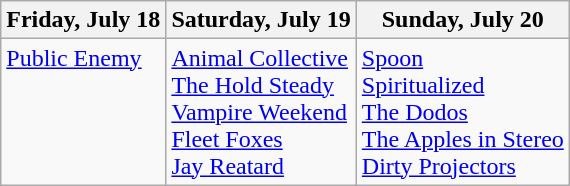<table class="wikitable">
<tr>
<th>Friday, July 18</th>
<th>Saturday, July 19</th>
<th>Sunday, July 20</th>
</tr>
<tr valign="top">
<td><a href='#'>Public Enemy</a></td>
<td><a href='#'>Animal Collective</a><br><a href='#'>The Hold Steady</a><br><a href='#'>Vampire Weekend</a><br><a href='#'>Fleet Foxes</a><br><a href='#'>Jay Reatard</a></td>
<td><a href='#'>Spoon</a><br><a href='#'>Spiritualized</a><br><a href='#'>The Dodos</a><br><a href='#'>The Apples in Stereo</a><br><a href='#'>Dirty Projectors</a></td>
</tr>
</table>
